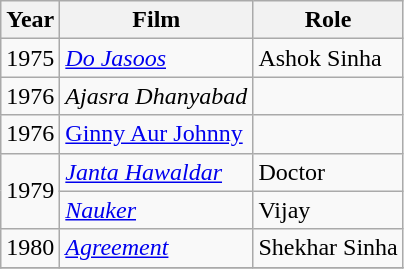<table class="wikitable" style="font-size:100%">
<tr style="text-align:center;">
<th>Year</th>
<th>Film</th>
<th>Role</th>
</tr>
<tr>
<td>1975</td>
<td><em><a href='#'>Do Jasoos</a></em></td>
<td>Ashok Sinha</td>
</tr>
<tr>
<td>1976</td>
<td><em>Ajasra Dhanyabad</em></td>
<td></td>
</tr>
<tr>
<td>1976</td>
<td><a href='#'>Ginny Aur Johnny</a></td>
<td></td>
</tr>
<tr>
<td Rowspan="2">1979</td>
<td><em><a href='#'>Janta Hawaldar</a></em></td>
<td>Doctor</td>
</tr>
<tr>
<td><em><a href='#'>Nauker</a></em></td>
<td>Vijay</td>
</tr>
<tr>
<td>1980</td>
<td><em><a href='#'>Agreement</a></em></td>
<td>Shekhar Sinha</td>
</tr>
<tr>
</tr>
</table>
